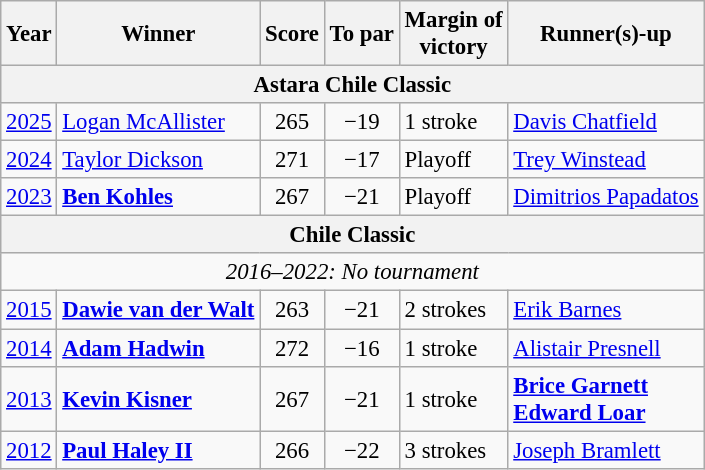<table class=wikitable style=font-size:95%>
<tr>
<th>Year</th>
<th>Winner</th>
<th>Score</th>
<th>To par</th>
<th>Margin of<br>victory</th>
<th>Runner(s)-up</th>
</tr>
<tr>
<th colspan=6>Astara Chile Classic</th>
</tr>
<tr>
<td><a href='#'>2025</a></td>
<td> <a href='#'>Logan McAllister</a></td>
<td align=center>265</td>
<td align=center>−19</td>
<td>1 stroke</td>
<td> <a href='#'>Davis Chatfield</a></td>
</tr>
<tr>
<td><a href='#'>2024</a></td>
<td> <a href='#'>Taylor Dickson</a></td>
<td align=center>271</td>
<td align=center>−17</td>
<td>Playoff</td>
<td> <a href='#'>Trey Winstead</a></td>
</tr>
<tr>
<td><a href='#'>2023</a></td>
<td> <strong><a href='#'>Ben Kohles</a></strong></td>
<td align=center>267</td>
<td align=center>−21</td>
<td>Playoff</td>
<td> <a href='#'>Dimitrios Papadatos</a></td>
</tr>
<tr>
<th colspan=6>Chile Classic</th>
</tr>
<tr>
<td colspan=6 align=center><em>2016–2022: No tournament</em></td>
</tr>
<tr>
<td><a href='#'>2015</a></td>
<td> <strong><a href='#'>Dawie van der Walt</a></strong></td>
<td align=center>263</td>
<td align=center>−21</td>
<td>2 strokes</td>
<td> <a href='#'>Erik Barnes</a></td>
</tr>
<tr>
<td><a href='#'>2014</a></td>
<td> <strong><a href='#'>Adam Hadwin</a></strong></td>
<td align=center>272</td>
<td align=center>−16</td>
<td>1 stroke</td>
<td> <a href='#'>Alistair Presnell</a></td>
</tr>
<tr>
<td><a href='#'>2013</a></td>
<td> <strong><a href='#'>Kevin Kisner</a></strong></td>
<td align=center>267</td>
<td align=center>−21</td>
<td>1 stroke</td>
<td> <strong><a href='#'>Brice Garnett</a></strong><br> <strong><a href='#'>Edward Loar</a></strong></td>
</tr>
<tr>
<td><a href='#'>2012</a></td>
<td> <strong><a href='#'>Paul Haley II</a></strong></td>
<td align=center>266</td>
<td align=center>−22</td>
<td>3 strokes</td>
<td> <a href='#'>Joseph Bramlett</a></td>
</tr>
</table>
